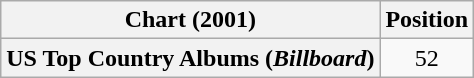<table class="wikitable plainrowheaders" style="text-align:center">
<tr>
<th scope="col">Chart (2001)</th>
<th scope="col">Position</th>
</tr>
<tr>
<th scope="row">US Top Country Albums (<em>Billboard</em>)</th>
<td>52</td>
</tr>
</table>
